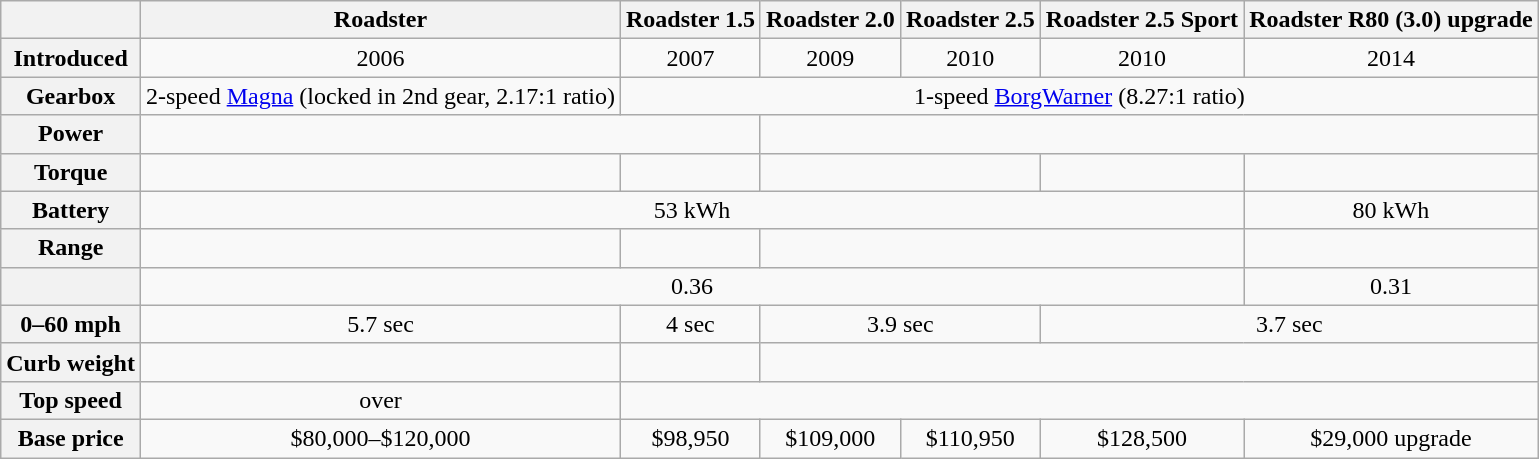<table class="wikitable">
<tr>
<th></th>
<th>Roadster</th>
<th>Roadster 1.5</th>
<th>Roadster 2.0</th>
<th>Roadster 2.5</th>
<th>Roadster 2.5 Sport</th>
<th>Roadster R80 (3.0) upgrade</th>
</tr>
<tr>
<th align="right">Introduced</th>
<td align="center">2006</td>
<td align="center">2007</td>
<td align="center">2009</td>
<td align="center">2010</td>
<td align="center">2010</td>
<td align="center">2014</td>
</tr>
<tr>
<th align="right">Gearbox</th>
<td align="center">2-speed <a href='#'>Magna</a> (locked in 2nd gear, 2.17:1 ratio)</td>
<td colspan="5" align="center">1-speed <a href='#'>BorgWarner</a> (8.27:1 ratio)</td>
</tr>
<tr>
<th align="right">Power</th>
<td colspan="2" align="center"></td>
<td colspan="4" align="center"></td>
</tr>
<tr>
<th align="right">Torque</th>
<td align="center"></td>
<td align="center"></td>
<td colspan="2" align="center"></td>
<td align="center"></td>
<td align="center"></td>
</tr>
<tr>
<th align="right">Battery</th>
<td align="center" colspan=5>53 kWh</td>
<td align="center">80 kWh</td>
</tr>
<tr>
<th align="right">Range</th>
<td align="center"></td>
<td align="center"></td>
<td colspan="3" align="center"></td>
<td align="center"></td>
</tr>
<tr>
<th align="right"></th>
<td colspan="5" align="center">0.36</td>
<td align="center">0.31</td>
</tr>
<tr>
<th align="right">0–60 mph</th>
<td align="center">5.7 sec</td>
<td align="center">4 sec</td>
<td colspan="2" align="center">3.9 sec</td>
<td colspan="2" align="center">3.7 sec</td>
</tr>
<tr>
<th align="right">Curb weight</th>
<td align="center"></td>
<td align="center"></td>
<td colspan="4" align="center"></td>
</tr>
<tr>
<th align="right">Top speed</th>
<td align="center">over </td>
<td colspan="5" align="center"></td>
</tr>
<tr>
<th align="right">Base price</th>
<td align="center">$80,000–$120,000</td>
<td align="center">$98,950</td>
<td align="center">$109,000</td>
<td align="center">$110,950</td>
<td align="center">$128,500</td>
<td align="center">$29,000 upgrade</td>
</tr>
</table>
